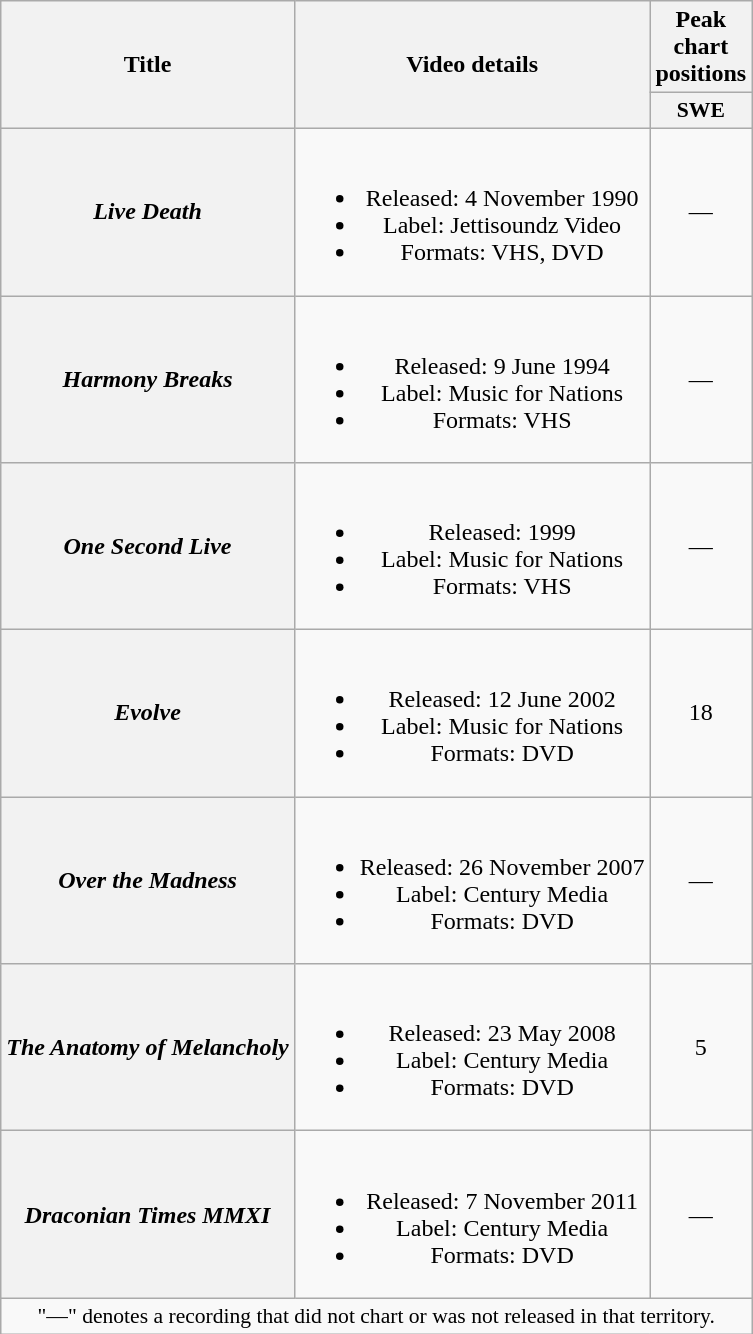<table class="wikitable plainrowheaders" style="text-align:center;">
<tr>
<th scope="col" rowspan="2">Title</th>
<th scope="col" rowspan="2">Video details</th>
<th scope="col" colspan="1">Peak chart positions</th>
</tr>
<tr>
<th scope="col" style="width:3em;font-size:90%;">SWE<br></th>
</tr>
<tr>
<th scope="row"><em>Live Death</em></th>
<td><br><ul><li>Released: 4 November 1990</li><li>Label: Jettisoundz Video</li><li>Formats: VHS, DVD</li></ul></td>
<td>—</td>
</tr>
<tr>
<th scope="row"><em>Harmony Breaks</em></th>
<td><br><ul><li>Released: 9 June 1994</li><li>Label: Music for Nations</li><li>Formats: VHS</li></ul></td>
<td>—</td>
</tr>
<tr>
<th scope="row"><em>One Second Live</em></th>
<td><br><ul><li>Released: 1999</li><li>Label: Music for Nations</li><li>Formats: VHS</li></ul></td>
<td>—</td>
</tr>
<tr>
<th scope="row"><em>Evolve</em></th>
<td><br><ul><li>Released: 12 June 2002</li><li>Label: Music for Nations</li><li>Formats: DVD</li></ul></td>
<td>18</td>
</tr>
<tr>
<th scope="row"><em>Over the Madness</em></th>
<td><br><ul><li>Released: 26 November 2007</li><li>Label: Century Media</li><li>Formats: DVD</li></ul></td>
<td>—</td>
</tr>
<tr>
<th scope="row"><em>The Anatomy of Melancholy</em></th>
<td><br><ul><li>Released: 23 May 2008</li><li>Label: Century Media</li><li>Formats: DVD</li></ul></td>
<td>5</td>
</tr>
<tr>
<th scope="row"><em>Draconian Times MMXI</em></th>
<td><br><ul><li>Released: 7 November 2011</li><li>Label: Century Media</li><li>Formats: DVD</li></ul></td>
<td>—</td>
</tr>
<tr>
<td colspan="20" style="font-size:90%">"—" denotes a recording that did not chart or was not released in that territory.</td>
</tr>
</table>
